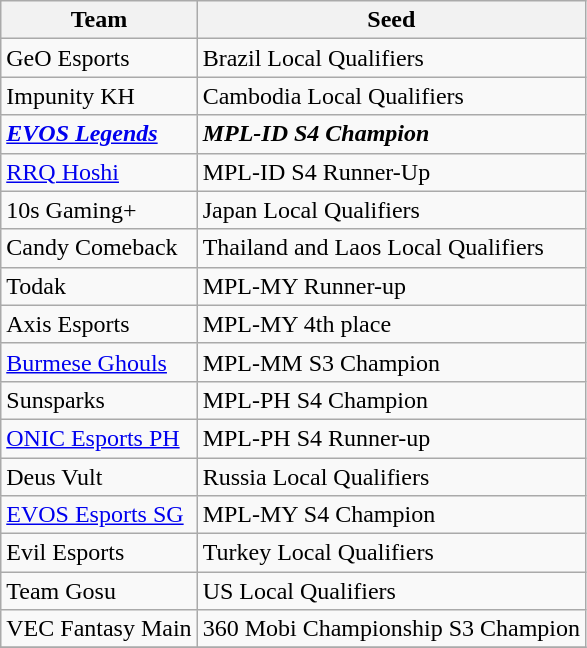<table class="wikitable">
<tr>
<th>Team</th>
<th>Seed</th>
</tr>
<tr>
<td> GeO Esports</td>
<td>Brazil Local Qualifiers</td>
</tr>
<tr>
<td> Impunity KH</td>
<td>Cambodia Local Qualifiers</td>
</tr>
<tr>
<td><strong><em> <a href='#'>EVOS Legends</a></em></strong></td>
<td><strong><em>MPL-ID S4 Champion</em></strong></td>
</tr>
<tr>
<td> <a href='#'>RRQ Hoshi</a></td>
<td>MPL-ID S4 Runner-Up</td>
</tr>
<tr>
<td> 10s Gaming+</td>
<td>Japan Local Qualifiers</td>
</tr>
<tr>
<td> Candy Comeback</td>
<td>Thailand and Laos Local Qualifiers</td>
</tr>
<tr>
<td> Todak</td>
<td>MPL-MY Runner-up</td>
</tr>
<tr>
<td> Axis Esports</td>
<td>MPL-MY 4th place</td>
</tr>
<tr>
<td> <a href='#'>Burmese Ghouls</a></td>
<td>MPL-MM S3 Champion</td>
</tr>
<tr>
<td> Sunsparks</td>
<td>MPL-PH S4 Champion</td>
</tr>
<tr>
<td> <a href='#'>ONIC Esports PH</a></td>
<td>MPL-PH S4 Runner-up</td>
</tr>
<tr>
<td> Deus Vult</td>
<td>Russia Local Qualifiers</td>
</tr>
<tr>
<td> <a href='#'>EVOS Esports SG</a></td>
<td>MPL-MY S4 Champion</td>
</tr>
<tr>
<td> Evil Esports</td>
<td>Turkey Local Qualifiers</td>
</tr>
<tr>
<td> Team Gosu</td>
<td>US Local Qualifiers</td>
</tr>
<tr>
<td> VEC Fantasy Main</td>
<td>360 Mobi Championship S3 Champion</td>
</tr>
<tr>
</tr>
</table>
